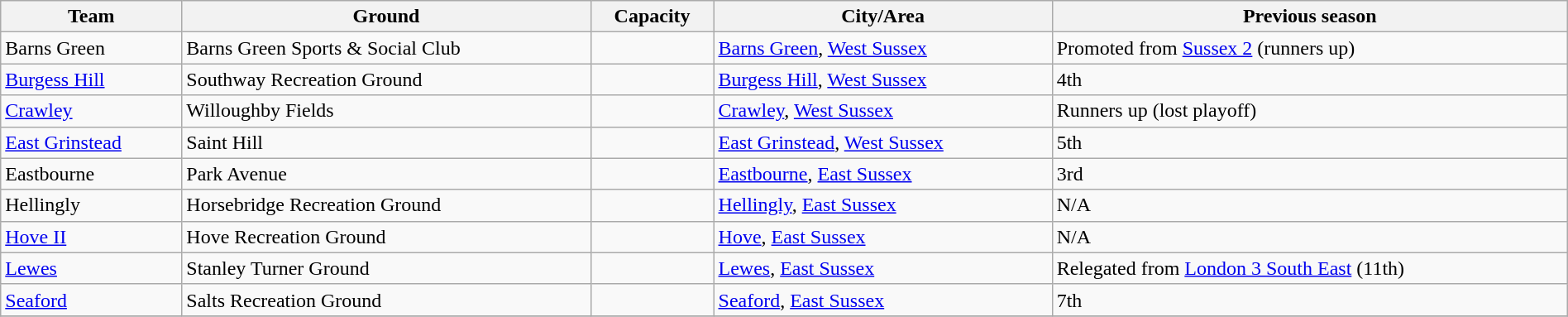<table class="wikitable sortable" width=100%>
<tr>
<th>Team</th>
<th>Ground</th>
<th>Capacity</th>
<th>City/Area</th>
<th>Previous season</th>
</tr>
<tr>
<td>Barns Green</td>
<td>Barns Green Sports & Social Club</td>
<td></td>
<td><a href='#'>Barns Green</a>, <a href='#'>West Sussex</a></td>
<td>Promoted from <a href='#'>Sussex 2</a> (runners up)</td>
</tr>
<tr>
<td><a href='#'>Burgess Hill</a></td>
<td>Southway Recreation Ground</td>
<td></td>
<td><a href='#'>Burgess Hill</a>, <a href='#'>West Sussex</a></td>
<td>4th</td>
</tr>
<tr>
<td><a href='#'>Crawley</a></td>
<td>Willoughby Fields</td>
<td></td>
<td><a href='#'>Crawley</a>, <a href='#'>West Sussex</a></td>
<td>Runners up (lost playoff)</td>
</tr>
<tr>
<td><a href='#'>East Grinstead</a></td>
<td>Saint Hill</td>
<td></td>
<td><a href='#'>East Grinstead</a>, <a href='#'>West Sussex</a></td>
<td>5th</td>
</tr>
<tr>
<td>Eastbourne</td>
<td>Park Avenue</td>
<td></td>
<td><a href='#'>Eastbourne</a>, <a href='#'>East Sussex</a></td>
<td>3rd</td>
</tr>
<tr>
<td>Hellingly</td>
<td>Horsebridge Recreation Ground</td>
<td></td>
<td><a href='#'>Hellingly</a>, <a href='#'>East Sussex</a></td>
<td>N/A</td>
</tr>
<tr>
<td><a href='#'>Hove II</a></td>
<td>Hove Recreation Ground</td>
<td></td>
<td><a href='#'>Hove</a>, <a href='#'>East Sussex</a></td>
<td>N/A</td>
</tr>
<tr>
<td><a href='#'>Lewes</a></td>
<td>Stanley Turner Ground</td>
<td></td>
<td><a href='#'>Lewes</a>, <a href='#'>East Sussex</a></td>
<td>Relegated from <a href='#'>London 3 South East</a> (11th)</td>
</tr>
<tr>
<td><a href='#'>Seaford</a></td>
<td>Salts Recreation Ground</td>
<td></td>
<td><a href='#'>Seaford</a>, <a href='#'>East Sussex</a></td>
<td>7th</td>
</tr>
<tr>
</tr>
</table>
